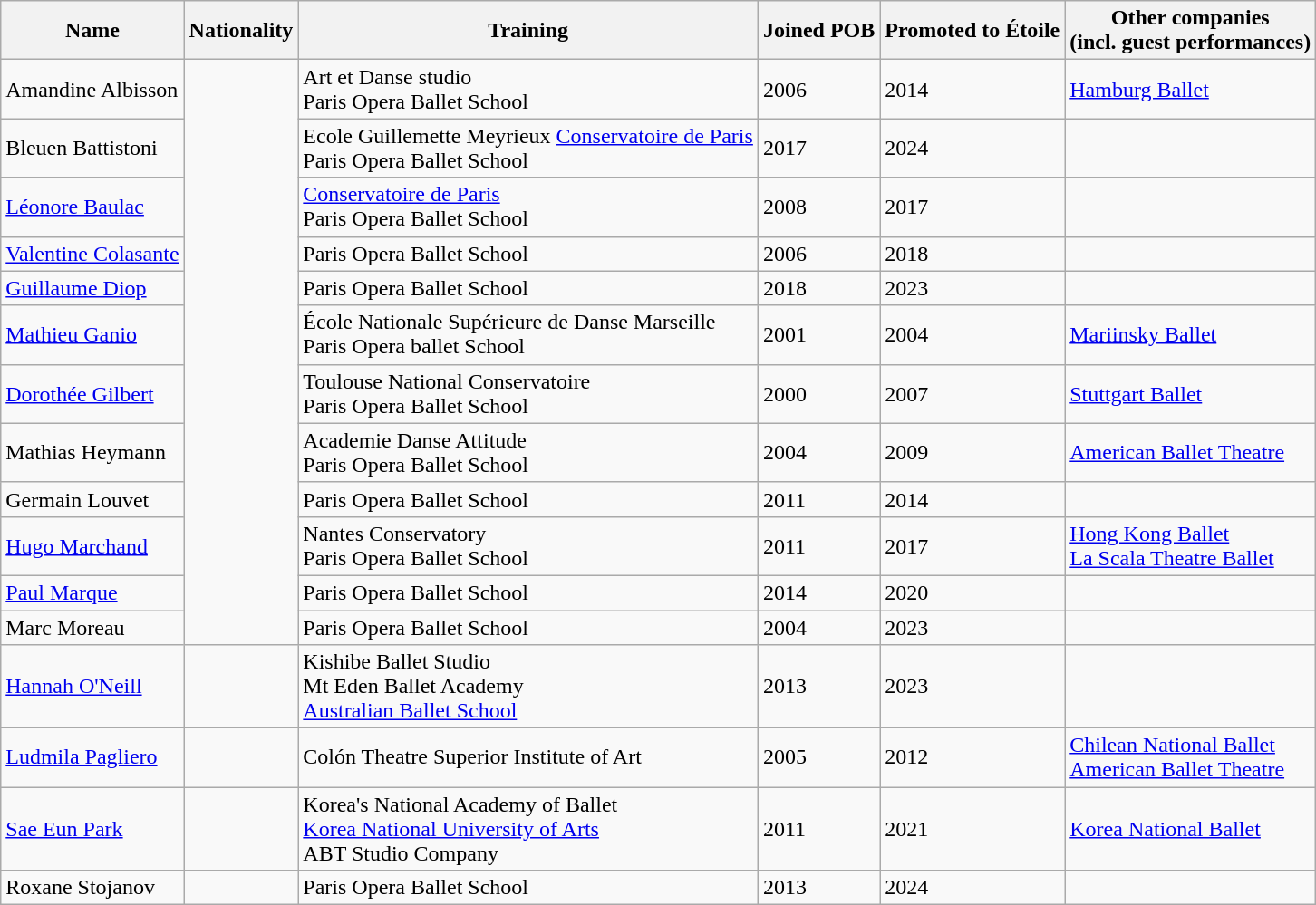<table class="wikitable">
<tr>
<th>Name</th>
<th>Nationality</th>
<th>Training</th>
<th>Joined POB</th>
<th>Promoted to Étoile</th>
<th>Other companies <br> (incl. guest performances)</th>
</tr>
<tr>
<td>Amandine Albisson</td>
<td rowspan="12"></td>
<td>Art et Danse studio<br>Paris Opera Ballet School</td>
<td>2006</td>
<td>2014</td>
<td><a href='#'>Hamburg Ballet</a></td>
</tr>
<tr>
<td>Bleuen Battistoni</td>
<td>Ecole Guillemette Meyrieux <a href='#'>Conservatoire de Paris</a><br>Paris Opera Ballet School</td>
<td>2017</td>
<td>2024</td>
<td></td>
</tr>
<tr>
<td><a href='#'>Léonore Baulac</a></td>
<td><a href='#'>Conservatoire de Paris</a><br>Paris Opera Ballet School</td>
<td>2008</td>
<td>2017</td>
<td></td>
</tr>
<tr>
<td><a href='#'>Valentine Colasante</a></td>
<td>Paris Opera Ballet School</td>
<td>2006</td>
<td>2018</td>
<td></td>
</tr>
<tr>
<td><a href='#'>Guillaume Diop</a></td>
<td>Paris Opera Ballet School</td>
<td>2018</td>
<td>2023</td>
<td></td>
</tr>
<tr>
<td><a href='#'>Mathieu Ganio</a></td>
<td>École Nationale Supérieure de Danse Marseille<br>Paris Opera ballet School</td>
<td>2001</td>
<td>2004</td>
<td><a href='#'>Mariinsky Ballet</a></td>
</tr>
<tr>
<td><a href='#'>Dorothée Gilbert</a></td>
<td>Toulouse National Conservatoire<br>Paris Opera Ballet School</td>
<td>2000</td>
<td>2007</td>
<td><a href='#'>Stuttgart Ballet</a></td>
</tr>
<tr>
<td>Mathias Heymann</td>
<td>Academie Danse Attitude<br>Paris Opera Ballet School</td>
<td>2004</td>
<td>2009</td>
<td><a href='#'>American Ballet Theatre</a></td>
</tr>
<tr>
<td>Germain Louvet</td>
<td>Paris Opera Ballet School</td>
<td>2011</td>
<td>2014</td>
<td></td>
</tr>
<tr>
<td><a href='#'>Hugo Marchand</a></td>
<td>Nantes Conservatory<br>Paris Opera Ballet School</td>
<td>2011</td>
<td>2017</td>
<td><a href='#'>Hong Kong Ballet</a><br><a href='#'>La Scala Theatre Ballet</a></td>
</tr>
<tr>
<td><a href='#'>Paul Marque</a></td>
<td>Paris Opera Ballet School</td>
<td>2014</td>
<td>2020</td>
<td></td>
</tr>
<tr>
<td>Marc Moreau</td>
<td>Paris Opera Ballet School</td>
<td>2004</td>
<td>2023</td>
<td></td>
</tr>
<tr>
<td><a href='#'>Hannah O'Neill</a></td>
<td><br></td>
<td>Kishibe Ballet Studio<br>Mt Eden Ballet Academy<br><a href='#'>Australian Ballet School</a></td>
<td>2013</td>
<td>2023</td>
<td></td>
</tr>
<tr>
<td><a href='#'>Ludmila Pagliero</a></td>
<td></td>
<td>Colón Theatre Superior Institute of Art</td>
<td>2005</td>
<td>2012</td>
<td><a href='#'>Chilean National Ballet</a><br><a href='#'>American Ballet Theatre</a></td>
</tr>
<tr>
<td><a href='#'>Sae Eun Park</a></td>
<td></td>
<td>Korea's National Academy of Ballet<br><a href='#'>Korea National University of Arts</a><br>ABT Studio Company</td>
<td>2011</td>
<td>2021</td>
<td><a href='#'>Korea National Ballet</a></td>
</tr>
<tr>
<td>Roxane Stojanov</td>
<td><br></td>
<td>Paris Opera Ballet School</td>
<td>2013</td>
<td>2024</td>
<td></td>
</tr>
</table>
